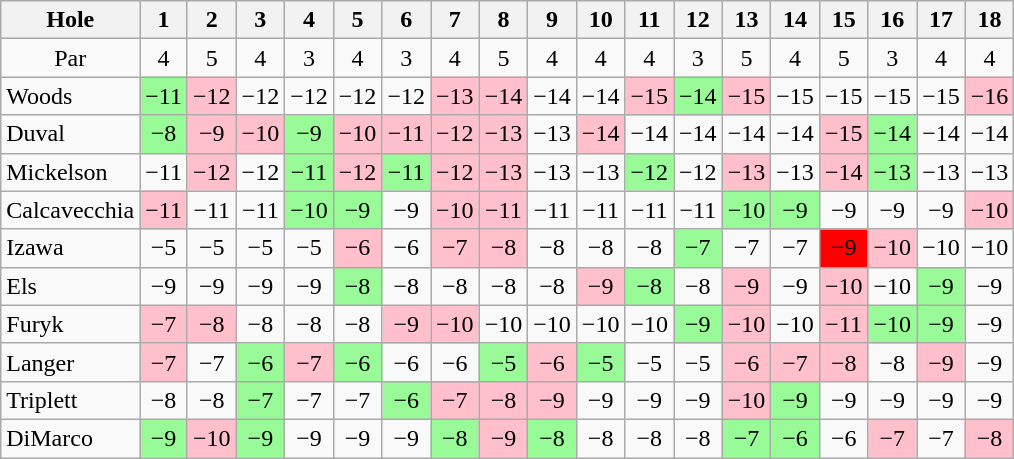<table class="wikitable" style="text-align:center">
<tr>
<th>Hole</th>
<th>1</th>
<th>2</th>
<th>3</th>
<th>4</th>
<th>5</th>
<th>6</th>
<th>7</th>
<th>8</th>
<th>9</th>
<th>10</th>
<th>11</th>
<th>12</th>
<th>13</th>
<th>14</th>
<th>15</th>
<th>16</th>
<th>17</th>
<th>18</th>
</tr>
<tr>
<td>Par</td>
<td>4</td>
<td>5</td>
<td>4</td>
<td>3</td>
<td>4</td>
<td>3</td>
<td>4</td>
<td>5</td>
<td>4</td>
<td>4</td>
<td>4</td>
<td>3</td>
<td>5</td>
<td>4</td>
<td>5</td>
<td>3</td>
<td>4</td>
<td>4</td>
</tr>
<tr>
<td align=left> Woods</td>
<td style="background: PaleGreen;">−11</td>
<td style="background: Pink;">−12</td>
<td>−12</td>
<td>−12</td>
<td>−12</td>
<td>−12</td>
<td style="background: Pink;">−13</td>
<td style="background: Pink;">−14</td>
<td>−14</td>
<td>−14</td>
<td style="background: Pink;">−15</td>
<td style="background: PaleGreen;">−14</td>
<td style="background: Pink;">−15</td>
<td>−15</td>
<td>−15</td>
<td>−15</td>
<td>−15</td>
<td style="background: Pink;">−16</td>
</tr>
<tr>
<td align=left> Duval</td>
<td style="background: PaleGreen;">−8</td>
<td style="background: Pink;">−9</td>
<td style="background: Pink;">−10</td>
<td style="background: PaleGreen;">−9</td>
<td style="background: Pink;">−10</td>
<td style="background: Pink;">−11</td>
<td style="background: Pink;">−12</td>
<td style="background: Pink;">−13</td>
<td>−13</td>
<td style="background: Pink;">−14</td>
<td>−14</td>
<td>−14</td>
<td>−14</td>
<td>−14</td>
<td style="background: Pink;">−15</td>
<td style="background: PaleGreen;">−14</td>
<td>−14</td>
<td>−14</td>
</tr>
<tr>
<td align=left> Mickelson</td>
<td>−11</td>
<td style="background: Pink;">−12</td>
<td>−12</td>
<td style="background: PaleGreen;">−11</td>
<td style="background: Pink;">−12</td>
<td style="background: PaleGreen;">−11</td>
<td style="background: Pink;">−12</td>
<td style="background: Pink;">−13</td>
<td>−13</td>
<td>−13</td>
<td style="background: PaleGreen;">−12</td>
<td>−12</td>
<td style="background: Pink;">−13</td>
<td>−13</td>
<td style="background: Pink;">−14</td>
<td style="background: PaleGreen;">−13</td>
<td>−13</td>
<td>−13</td>
</tr>
<tr>
<td align=left> Calcavecchia</td>
<td style="background: Pink;">−11</td>
<td>−11</td>
<td>−11</td>
<td style="background: PaleGreen;">−10</td>
<td style="background: PaleGreen;">−9</td>
<td>−9</td>
<td style="background: Pink;">−10</td>
<td style="background: Pink;">−11</td>
<td>−11</td>
<td>−11</td>
<td>−11</td>
<td>−11</td>
<td style="background: PaleGreen;">−10</td>
<td style="background: PaleGreen;">−9</td>
<td>−9</td>
<td>−9</td>
<td>−9</td>
<td style="background: Pink;">−10</td>
</tr>
<tr>
<td align=left> Izawa</td>
<td>−5</td>
<td>−5</td>
<td>−5</td>
<td>−5</td>
<td style="background: Pink;">−6</td>
<td>−6</td>
<td style="background: Pink;">−7</td>
<td style="background: Pink;">−8</td>
<td>−8</td>
<td>−8</td>
<td>−8</td>
<td style="background: PaleGreen;">−7</td>
<td>−7</td>
<td>−7</td>
<td style="background: Red;">−9</td>
<td style="background: Pink;">−10</td>
<td>−10</td>
<td>−10</td>
</tr>
<tr>
<td align=left> Els</td>
<td>−9</td>
<td>−9</td>
<td>−9</td>
<td>−9</td>
<td style="background: PaleGreen;">−8</td>
<td>−8</td>
<td>−8</td>
<td>−8</td>
<td>−8</td>
<td style="background: Pink;">−9</td>
<td style="background: PaleGreen;">−8</td>
<td>−8</td>
<td style="background: Pink;">−9</td>
<td>−9</td>
<td style="background: Pink;">−10</td>
<td>−10</td>
<td style="background: PaleGreen;">−9</td>
<td>−9</td>
</tr>
<tr>
<td align=left> Furyk</td>
<td style="background: Pink;">−7</td>
<td style="background: Pink;">−8</td>
<td>−8</td>
<td>−8</td>
<td>−8</td>
<td style="background: Pink;">−9</td>
<td style="background: Pink;">−10</td>
<td>−10</td>
<td>−10</td>
<td>−10</td>
<td>−10</td>
<td style="background: PaleGreen;">−9</td>
<td style="background: Pink;">−10</td>
<td>−10</td>
<td style="background: Pink;">−11</td>
<td style="background: PaleGreen;">−10</td>
<td style="background: PaleGreen;">−9</td>
<td>−9</td>
</tr>
<tr>
<td align=left> Langer</td>
<td style="background: Pink;">−7</td>
<td>−7</td>
<td style="background: PaleGreen;">−6</td>
<td style="background: Pink;">−7</td>
<td style="background: PaleGreen;">−6</td>
<td>−6</td>
<td>−6</td>
<td style="background: PaleGreen;">−5</td>
<td style="background: Pink;">−6</td>
<td style="background: PaleGreen;">−5</td>
<td>−5</td>
<td>−5</td>
<td style="background: Pink;">−6</td>
<td style="background: Pink;">−7</td>
<td style="background: Pink;">−8</td>
<td>−8</td>
<td style="background: Pink;">−9</td>
<td>−9</td>
</tr>
<tr>
<td align=left> Triplett</td>
<td>−8</td>
<td>−8</td>
<td style="background: PaleGreen;">−7</td>
<td>−7</td>
<td>−7</td>
<td style="background: PaleGreen;">−6</td>
<td style="background: Pink;">−7</td>
<td style="background: Pink;">−8</td>
<td style="background: Pink;">−9</td>
<td>−9</td>
<td>−9</td>
<td>−9</td>
<td style="background: Pink;">−10</td>
<td style="background: PaleGreen;">−9</td>
<td>−9</td>
<td>−9</td>
<td>−9</td>
<td>−9</td>
</tr>
<tr>
<td align=left> DiMarco</td>
<td style="background: PaleGreen;">−9</td>
<td style="background: Pink;">−10</td>
<td style="background: PaleGreen;">−9</td>
<td>−9</td>
<td>−9</td>
<td>−9</td>
<td style="background: PaleGreen;">−8</td>
<td style="background: Pink;">−9</td>
<td style="background: PaleGreen;">−8</td>
<td>−8</td>
<td>−8</td>
<td>−8</td>
<td style="background: PaleGreen;">−7</td>
<td style="background: PaleGreen;">−6</td>
<td>−6</td>
<td style="background: Pink;">−7</td>
<td>−7</td>
<td style="background: Pink;">−8</td>
</tr>
</table>
